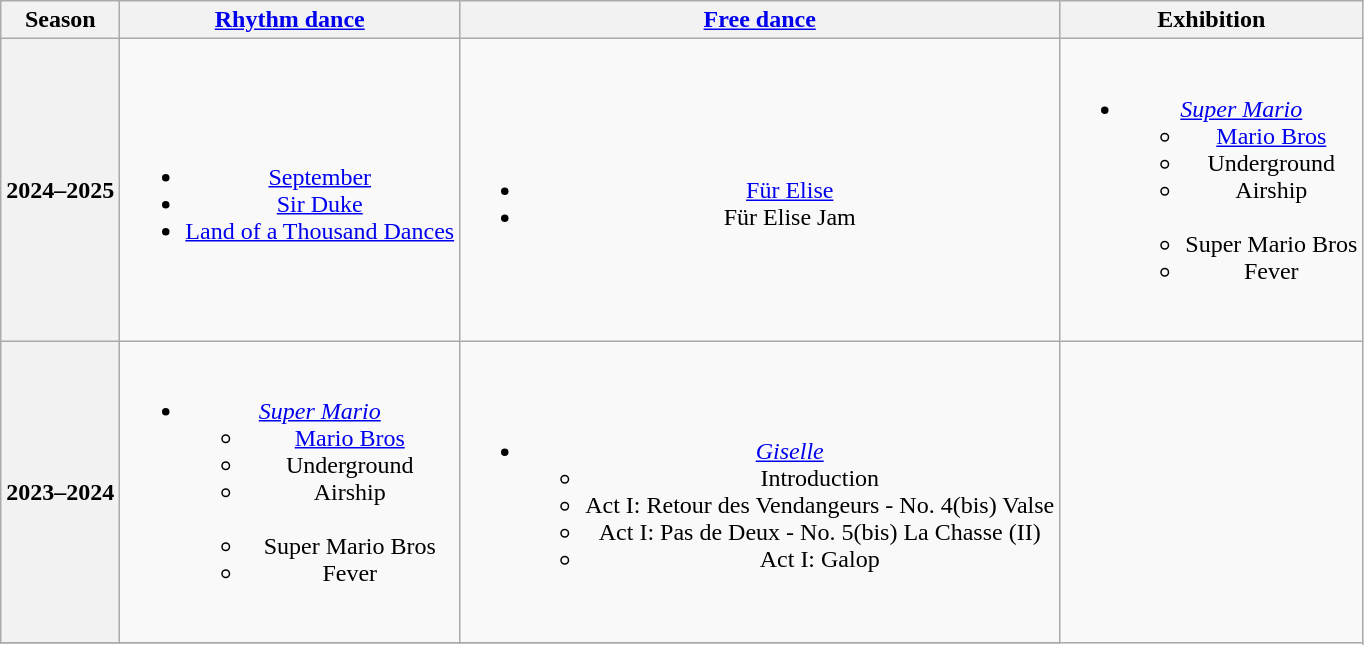<table class=wikitable style=text-align:center>
<tr>
<th>Season</th>
<th><a href='#'>Rhythm dance</a></th>
<th><a href='#'>Free dance</a></th>
<th>Exhibition</th>
</tr>
<tr>
<th>2024–2025<br> </th>
<td><br><ul><li><a href='#'>September</a> <br> </li><li><a href='#'>Sir Duke</a> <br> </li><li><a href='#'>Land of a Thousand Dances</a> <br> </li></ul></td>
<td><br><ul><li><a href='#'>Für Elise</a> <br> </li><li>Für Elise Jam <br> </li></ul></td>
<td><br><ul><li><em><a href='#'>Super Mario</a></em><ul><li><a href='#'>Mario Bros</a><br></li><li>Underground</li><li>Airship<br><br></li><li>Super Mario Bros<br></li><li>Fever<br><br></li></ul></li></ul></td>
</tr>
<tr>
<th>2023–2024<br></th>
<td><br><ul><li><em><a href='#'>Super Mario</a></em><ul><li><a href='#'>Mario Bros</a><br></li><li>Underground</li><li>Airship<br><br></li><li>Super Mario Bros<br></li><li>Fever<br><br></li></ul></li></ul></td>
<td><br><ul><li><em><a href='#'>Giselle</a></em><ul><li>Introduction</li><li>Act I: Retour des Vendangeurs - No. 4(bis) Valse</li><li>Act I: Pas de Deux - No. 5(bis) La Chasse (II)</li><li>Act I: Galop<br></li></ul></li></ul></td>
</tr>
<tr>
</tr>
</table>
